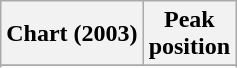<table class="wikitable">
<tr>
<th>Chart (2003)</th>
<th>Peak<br>position</th>
</tr>
<tr>
</tr>
<tr>
</tr>
<tr>
</tr>
<tr>
</tr>
</table>
